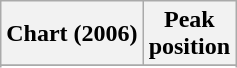<table class="wikitable sortable plainrowheaders" style="text-align:center">
<tr>
<th scope="col">Chart (2006)</th>
<th scope="col">Peak<br> position</th>
</tr>
<tr>
</tr>
<tr>
</tr>
<tr>
</tr>
</table>
